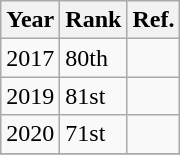<table class="wikitable sortable">
<tr>
<th>Year</th>
<th>Rank</th>
<th class="unsortable">Ref.</th>
</tr>
<tr>
<td>2017</td>
<td>80th</td>
<td></td>
</tr>
<tr>
<td>2019</td>
<td>81st</td>
<td></td>
</tr>
<tr>
<td>2020</td>
<td>71st</td>
<td></td>
</tr>
<tr>
</tr>
</table>
